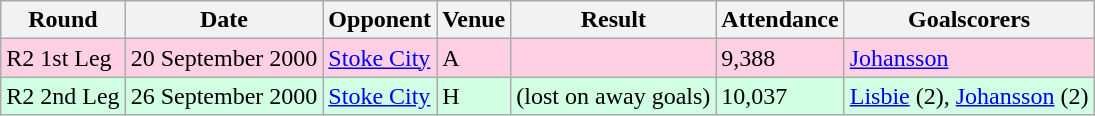<table class="wikitable">
<tr>
<th>Round</th>
<th>Date</th>
<th>Opponent</th>
<th>Venue</th>
<th>Result</th>
<th>Attendance</th>
<th>Goalscorers</th>
</tr>
<tr style="background-color: #ffd0e3;">
<td>R2 1st Leg</td>
<td>20 September 2000</td>
<td><a href='#'>Stoke City</a></td>
<td>A</td>
<td></td>
<td>9,388</td>
<td><a href='#'>Johansson</a></td>
</tr>
<tr style="background-color: #d0ffe3;">
<td>R2 2nd Leg</td>
<td>26 September 2000</td>
<td><a href='#'>Stoke City</a></td>
<td>H</td>
<td> (lost on away goals)</td>
<td>10,037</td>
<td><a href='#'>Lisbie</a> (2), <a href='#'>Johansson</a> (2)</td>
</tr>
</table>
